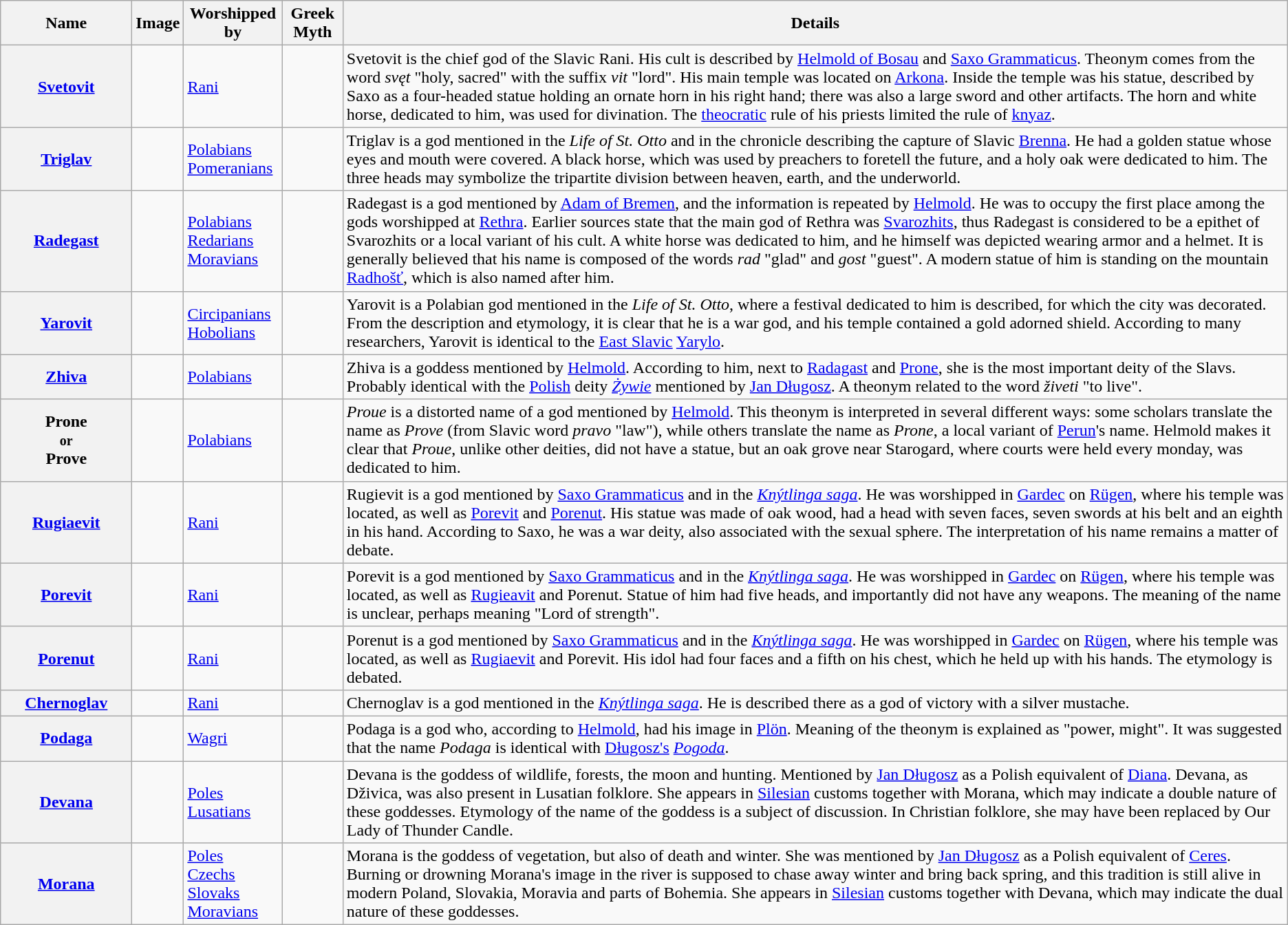<table class="wikitable">
<tr>
<th scope="col", width="120px">Name</th>
<th scope="col">Image</th>
<th scope="col">Worshipped by</th>
<th>Greek Myth</th>
<th scope="col">Details</th>
</tr>
<tr>
<th scope="row"><strong><a href='#'>Svetovit</a></strong></th>
<td></td>
<td><a href='#'>Rani</a></td>
<td></td>
<td>Svetovit is the chief god of the Slavic Rani. His cult is described by <a href='#'>Helmold of Bosau</a> and <a href='#'>Saxo Grammaticus</a>. Theonym comes from the word <em>svęt</em> "holy, sacred" with the suffix <em>vit</em> "lord". His main temple was located on <a href='#'>Arkona</a>. Inside the temple was his statue, described by Saxo as a four-headed statue holding an ornate horn in his right hand; there was also a large sword and other artifacts. The horn and white horse, dedicated to him, was used for divination. The <a href='#'>theocratic</a> rule of his priests limited the rule of <a href='#'>knyaz</a>.</td>
</tr>
<tr>
<th scope="row"><strong><a href='#'>Triglav</a></strong></th>
<td></td>
<td><a href='#'>Polabians</a><br><a href='#'>Pomeranians</a></td>
<td></td>
<td>Triglav is a god mentioned in the <em>Life of St. Otto</em> and in the chronicle describing the capture of Slavic <a href='#'>Brenna</a>. He had a golden statue whose eyes and mouth were covered. A black horse, which was used by preachers to foretell the future, and a holy oak were dedicated to him. The three heads may symbolize the tripartite division between heaven, earth, and the underworld.</td>
</tr>
<tr>
<th scope="row"><strong><a href='#'>Radegast</a></strong></th>
<td></td>
<td><a href='#'>Polabians</a><br><a href='#'>Redarians</a><br><a href='#'>Moravians</a></td>
<td></td>
<td>Radegast is a god mentioned by <a href='#'>Adam of Bremen</a>, and the information is repeated by <a href='#'>Helmold</a>. He was to occupy the first place among the gods worshipped at <a href='#'>Rethra</a>. Earlier sources state that the main god of Rethra was <a href='#'>Svarozhits</a>, thus Radegast is considered to be a epithet of Svarozhits or a local variant of his cult. A white horse was dedicated to him, and he himself was depicted wearing armor and a helmet. It is generally believed that his name is composed of the words <em>rad</em> "glad" and <em>gost</em> "guest". A modern statue of him is standing on the mountain <a href='#'>Radhošť</a>, which is also named after him.</td>
</tr>
<tr>
<th><strong><a href='#'>Yarovit</a></strong></th>
<td></td>
<td><a href='#'>Circipanians</a><br><a href='#'>Hobolians</a></td>
<td></td>
<td>Yarovit is a Polabian god mentioned in the <em>Life of St. Otto</em>, where a festival dedicated to him is described, for which the city was decorated. From the description and etymology, it is clear that he is a war god, and his temple contained a gold adorned shield. According to many researchers, Yarovit is identical to the <a href='#'>East Slavic</a> <a href='#'>Yarylo</a>.</td>
</tr>
<tr>
<th scope="row"><strong><a href='#'>Zhiva</a></strong></th>
<td></td>
<td><a href='#'>Polabians</a></td>
<td></td>
<td>Zhiva is a goddess mentioned by <a href='#'>Helmold</a>. According to him, next to <a href='#'>Radagast</a> and <a href='#'>Prone</a>, she is the most important deity of the Slavs. Probably identical with the <a href='#'>Polish</a> deity <em><a href='#'>Żywie</a></em> mentioned by <a href='#'>Jan Długosz</a>. A theonym related to the word <em>živeti</em> "to live".</td>
</tr>
<tr>
<th scope="row"><strong>Prone</strong><br><small>or</small><br><strong>Prove</strong></th>
<td></td>
<td><a href='#'>Polabians</a></td>
<td></td>
<td><em>Proue</em> is a distorted name of a god mentioned by <a href='#'>Helmold</a>. This theonym is interpreted in several different ways: some scholars translate the name as <em>Prove</em> (from Slavic word <em>pravo</em> "law"), while others translate the name as <em>Prone</em>, a local variant of <a href='#'>Perun</a>'s name. Helmold makes it clear that <em>Proue</em>, unlike other deities, did not have a statue, but an oak grove near Starogard, where courts were held every monday, was dedicated to him.</td>
</tr>
<tr>
<th scope="row"><strong><a href='#'>Rugiaevit</a></strong></th>
<td></td>
<td><a href='#'>Rani</a></td>
<td></td>
<td>Rugievit is a god mentioned by <a href='#'>Saxo Grammaticus</a> and in the <em><a href='#'>Knýtlinga saga</a></em>. He was worshipped in <a href='#'>Gardec</a> on <a href='#'>Rügen</a>, where his temple was located, as well as <a href='#'>Porevit</a> and <a href='#'>Porenut</a>. His statue was made of oak wood, had a head with seven faces, seven swords at his belt and an eighth in his hand. According to Saxo, he was a war deity, also associated with the sexual sphere. The interpretation of his name remains a matter of debate.</td>
</tr>
<tr>
<th scope="row"><strong><a href='#'>Porevit</a></strong></th>
<td></td>
<td><a href='#'>Rani</a></td>
<td></td>
<td>Porevit is a god mentioned by <a href='#'>Saxo Grammaticus</a> and in the <em><a href='#'>Knýtlinga saga</a></em>. He was worshipped in <a href='#'>Gardec</a> on <a href='#'>Rügen</a>, where his temple was located, as well as <a href='#'>Rugieavit</a> and Porenut. Statue of him had five heads, and importantly did not have any weapons. The meaning of the name is unclear, perhaps meaning "Lord of strength".</td>
</tr>
<tr>
<th scope="row"><strong><a href='#'>Porenut</a></strong></th>
<td></td>
<td><a href='#'>Rani</a></td>
<td></td>
<td>Porenut is a god mentioned by <a href='#'>Saxo Grammaticus</a> and in the <em><a href='#'>Knýtlinga saga</a></em>. He was worshipped in <a href='#'>Gardec</a> on <a href='#'>Rügen</a>, where his temple was located, as well as <a href='#'>Rugiaevit</a> and Porevit. His idol had four faces and a fifth on his chest, which he held up with his hands. The etymology is debated.</td>
</tr>
<tr>
<th scope="row"><strong><a href='#'>Chernoglav</a></strong></th>
<td></td>
<td><a href='#'>Rani</a></td>
<td></td>
<td>Chernoglav is a god mentioned in the <em><a href='#'>Knýtlinga saga</a></em>. He is described there as a god of victory with a silver mustache.</td>
</tr>
<tr>
<th scope="row"><strong><a href='#'>Podaga</a></strong></th>
<td></td>
<td><a href='#'>Wagri</a></td>
<td></td>
<td>Podaga is a god who, according to <a href='#'>Helmold</a>, had his image in <a href='#'>Plön</a>. Meaning of the theonym is explained as "power, might". It was suggested that the name <em>Podaga</em> is identical with <a href='#'>Długosz's</a> <em><a href='#'>Pogoda</a></em>.</td>
</tr>
<tr>
<th scope="row"><strong><a href='#'>Devana</a></strong></th>
<td></td>
<td><a href='#'>Poles</a><br><a href='#'>Lusatians</a></td>
<td></td>
<td>Devana is the goddess of wildlife, forests, the moon and hunting. Mentioned by <a href='#'>Jan Długosz</a> as a Polish equivalent of <a href='#'>Diana</a>. Devana, as Dživica, was also present in Lusatian folklore. She appears in <a href='#'>Silesian</a> customs together with Morana, which may indicate a double nature of these goddesses. Etymology of the name of the goddess is a subject of discussion. In Christian folklore, she may have been replaced by Our Lady of Thunder Candle.</td>
</tr>
<tr>
<th scope="row"><strong><a href='#'>Morana</a></strong></th>
<td></td>
<td><a href='#'>Poles</a><br><a href='#'>Czechs</a><br><a href='#'>Slovaks</a><br><a href='#'>Moravians</a></td>
<td></td>
<td>Morana is the goddess of vegetation, but also of death and winter. She was mentioned by <a href='#'>Jan Długosz</a> as a Polish equivalent of <a href='#'>Ceres</a>. Burning or drowning Morana's image in the river is supposed to chase away winter and bring back spring, and this tradition is still alive in modern Poland, Slovakia, Moravia and parts of Bohemia. She appears in <a href='#'>Silesian</a> customs together with Devana, which may indicate the dual nature of these goddesses.</td>
</tr>
</table>
